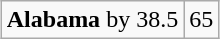<table class="wikitable" style="margin-left: auto; margin-right: auto; border: none;">
<tr align="center">
</tr>
<tr align="center">
<td><strong>Alabama</strong> by 38.5</td>
<td>65</td>
</tr>
</table>
